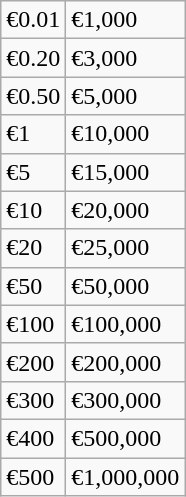<table class="wikitable">
<tr>
<td>€0.01</td>
<td>€1,000</td>
</tr>
<tr>
<td>€0.20</td>
<td>€3,000</td>
</tr>
<tr>
<td>€0.50</td>
<td>€5,000</td>
</tr>
<tr>
<td>€1</td>
<td>€10,000</td>
</tr>
<tr>
<td>€5</td>
<td>€15,000</td>
</tr>
<tr>
<td>€10</td>
<td>€20,000</td>
</tr>
<tr>
<td>€20</td>
<td>€25,000</td>
</tr>
<tr>
<td>€50</td>
<td>€50,000</td>
</tr>
<tr>
<td>€100</td>
<td>€100,000</td>
</tr>
<tr>
<td>€200</td>
<td>€200,000</td>
</tr>
<tr>
<td>€300</td>
<td>€300,000</td>
</tr>
<tr>
<td>€400</td>
<td>€500,000</td>
</tr>
<tr>
<td>€500</td>
<td>€1,000,000</td>
</tr>
</table>
